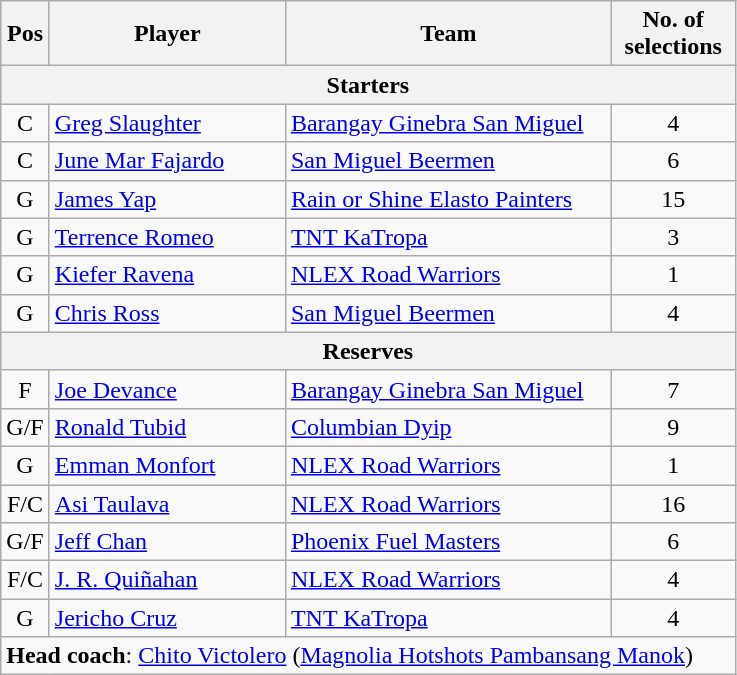<table class="wikitable" style="text-align:center">
<tr>
<th scope="col" width="25px">Pos</th>
<th scope="col" width="150px">Player</th>
<th scope="col" width="210px">Team</th>
<th scope="col" width="75px">No. of selections</th>
</tr>
<tr>
<th scope="col" colspan="5">Starters</th>
</tr>
<tr>
<td>C</td>
<td style="text-align:left"><a href='#'>Greg Slaughter</a></td>
<td style="text-align:left"><a href='#'>Barangay Ginebra San Miguel</a></td>
<td>4</td>
</tr>
<tr>
<td>C</td>
<td style="text-align:left"><a href='#'>June Mar Fajardo</a></td>
<td style="text-align:left"><a href='#'>San Miguel Beermen</a></td>
<td>6</td>
</tr>
<tr>
<td>G</td>
<td style="text-align:left"><a href='#'>James Yap</a></td>
<td style="text-align:left"><a href='#'>Rain or Shine Elasto Painters</a></td>
<td>15</td>
</tr>
<tr>
<td>G</td>
<td style="text-align:left"><a href='#'>Terrence Romeo</a></td>
<td style="text-align:left"><a href='#'>TNT KaTropa</a></td>
<td>3</td>
</tr>
<tr>
<td>G</td>
<td style="text-align:left"><a href='#'>Kiefer Ravena</a></td>
<td style="text-align:left"><a href='#'>NLEX Road Warriors</a></td>
<td>1</td>
</tr>
<tr>
<td>G</td>
<td style="text-align:left"><a href='#'>Chris Ross</a></td>
<td style="text-align:left"><a href='#'>San Miguel Beermen</a></td>
<td>4</td>
</tr>
<tr>
<th scope="col" colspan="5">Reserves</th>
</tr>
<tr>
<td>F</td>
<td style="text-align:left"><a href='#'>Joe Devance</a></td>
<td style="text-align:left"><a href='#'>Barangay Ginebra San Miguel</a></td>
<td>7</td>
</tr>
<tr>
<td>G/F</td>
<td style="text-align:left"><a href='#'>Ronald Tubid</a></td>
<td style="text-align:left"><a href='#'>Columbian Dyip</a></td>
<td>9</td>
</tr>
<tr>
<td>G</td>
<td style="text-align:left"><a href='#'>Emman Monfort</a></td>
<td style="text-align:left"><a href='#'>NLEX Road Warriors</a></td>
<td>1</td>
</tr>
<tr>
<td>F/C</td>
<td style="text-align:left"><a href='#'>Asi Taulava</a></td>
<td style="text-align:left"><a href='#'>NLEX Road Warriors</a></td>
<td>16</td>
</tr>
<tr>
<td>G/F</td>
<td style="text-align:left"><a href='#'>Jeff Chan</a></td>
<td style="text-align:left"><a href='#'>Phoenix Fuel Masters</a></td>
<td>6</td>
</tr>
<tr>
<td>F/C</td>
<td style="text-align:left"><a href='#'>J. R. Quiñahan</a></td>
<td style="text-align:left"><a href='#'>NLEX Road Warriors</a></td>
<td>4</td>
</tr>
<tr>
<td>G</td>
<td style="text-align:left"><a href='#'>Jericho Cruz</a></td>
<td style="text-align:left"><a href='#'>TNT KaTropa</a></td>
<td>4</td>
</tr>
<tr>
<td style="text-align:left" colspan="5"><strong>Head coach</strong>: <a href='#'>Chito Victolero</a> (<a href='#'>Magnolia Hotshots Pambansang Manok</a>)</td>
</tr>
</table>
